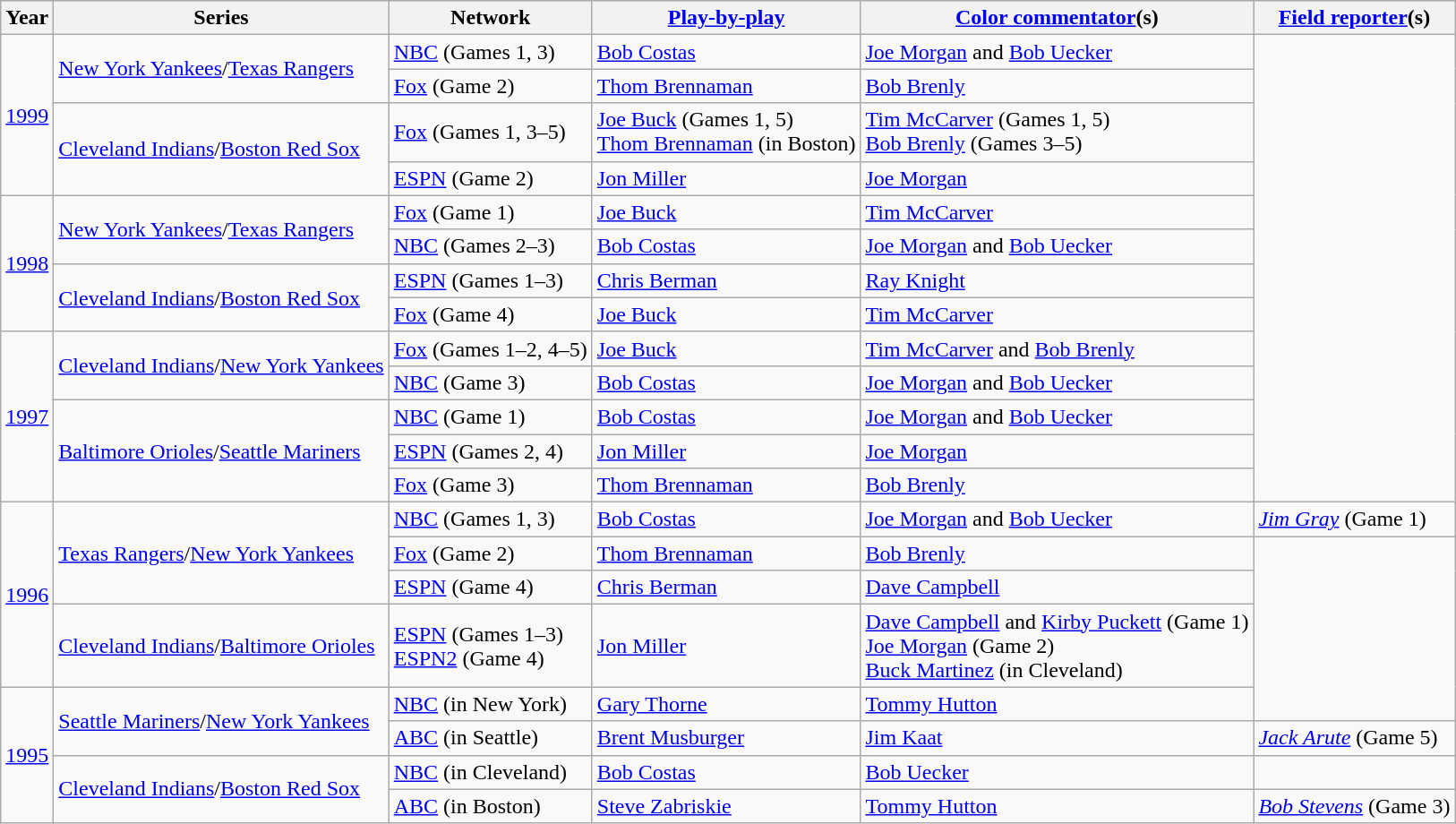<table class="wikitable">
<tr>
<th>Year</th>
<th>Series</th>
<th>Network</th>
<th><a href='#'>Play-by-play</a></th>
<th><a href='#'>Color commentator</a>(s)</th>
<th><a href='#'>Field reporter</a>(s)</th>
</tr>
<tr>
<td rowspan="4"><a href='#'>1999</a></td>
<td rowspan="2"><a href='#'>New York Yankees</a>/<a href='#'>Texas Rangers</a></td>
<td><a href='#'>NBC</a> (Games 1, 3)</td>
<td><a href='#'>Bob Costas</a></td>
<td><a href='#'>Joe Morgan</a> and <a href='#'>Bob Uecker</a></td>
</tr>
<tr>
<td><a href='#'>Fox</a> (Game 2)</td>
<td><a href='#'>Thom Brennaman</a></td>
<td><a href='#'>Bob Brenly</a></td>
</tr>
<tr>
<td rowspan="2"><a href='#'>Cleveland Indians</a>/<a href='#'>Boston Red Sox</a></td>
<td><a href='#'>Fox</a> (Games 1, 3–5)</td>
<td><a href='#'>Joe Buck</a> (Games 1, 5)<br><a href='#'>Thom Brennaman</a> (in Boston)</td>
<td><a href='#'>Tim McCarver</a> (Games 1, 5)<br><a href='#'>Bob Brenly</a> (Games 3–5)</td>
</tr>
<tr>
<td><a href='#'>ESPN</a> (Game 2)</td>
<td><a href='#'>Jon Miller</a></td>
<td><a href='#'>Joe Morgan</a></td>
</tr>
<tr>
<td rowspan="4"><a href='#'>1998</a></td>
<td rowspan="2"><a href='#'>New York Yankees</a>/<a href='#'>Texas Rangers</a></td>
<td><a href='#'>Fox</a> (Game 1)</td>
<td><a href='#'>Joe Buck</a></td>
<td><a href='#'>Tim McCarver</a></td>
</tr>
<tr>
<td><a href='#'>NBC</a> (Games 2–3)</td>
<td><a href='#'>Bob Costas</a></td>
<td><a href='#'>Joe Morgan</a> and <a href='#'>Bob Uecker</a></td>
</tr>
<tr>
<td rowspan="2"><a href='#'>Cleveland Indians</a>/<a href='#'>Boston Red Sox</a></td>
<td><a href='#'>ESPN</a> (Games 1–3)</td>
<td><a href='#'>Chris Berman</a></td>
<td><a href='#'>Ray Knight</a></td>
</tr>
<tr>
<td><a href='#'>Fox</a> (Game 4)</td>
<td><a href='#'>Joe Buck</a></td>
<td><a href='#'>Tim McCarver</a></td>
</tr>
<tr>
<td rowspan="5"><a href='#'>1997</a></td>
<td rowspan="2"><a href='#'>Cleveland Indians</a>/<a href='#'>New York Yankees</a></td>
<td><a href='#'>Fox</a> (Games 1–2, 4–5)</td>
<td><a href='#'>Joe Buck</a></td>
<td><a href='#'>Tim McCarver</a> and <a href='#'>Bob Brenly</a></td>
</tr>
<tr>
<td><a href='#'>NBC</a> (Game 3)</td>
<td><a href='#'>Bob Costas</a></td>
<td><a href='#'>Joe Morgan</a> and <a href='#'>Bob Uecker</a></td>
</tr>
<tr>
<td rowspan="3"><a href='#'>Baltimore Orioles</a>/<a href='#'>Seattle Mariners</a></td>
<td><a href='#'>NBC</a> (Game 1)</td>
<td><a href='#'>Bob Costas</a></td>
<td><a href='#'>Joe Morgan</a> and <a href='#'>Bob Uecker</a></td>
</tr>
<tr>
<td><a href='#'>ESPN</a> (Games 2, 4)</td>
<td><a href='#'>Jon Miller</a></td>
<td><a href='#'>Joe Morgan</a></td>
</tr>
<tr>
<td><a href='#'>Fox</a> (Game 3)</td>
<td><a href='#'>Thom Brennaman</a></td>
<td><a href='#'>Bob Brenly</a></td>
</tr>
<tr>
<td rowspan="4"><a href='#'>1996</a></td>
<td rowspan="3"><a href='#'>Texas Rangers</a>/<a href='#'>New York Yankees</a></td>
<td><a href='#'>NBC</a> (Games 1, 3)</td>
<td><a href='#'>Bob Costas</a></td>
<td><a href='#'>Joe Morgan</a> and <a href='#'>Bob Uecker</a></td>
<td><em><a href='#'>Jim Gray</a></em> (Game 1)</td>
</tr>
<tr>
<td><a href='#'>Fox</a> (Game 2)</td>
<td><a href='#'>Thom Brennaman</a></td>
<td><a href='#'>Bob Brenly</a></td>
</tr>
<tr>
<td><a href='#'>ESPN</a> (Game 4)</td>
<td><a href='#'>Chris Berman</a></td>
<td><a href='#'>Dave Campbell</a></td>
</tr>
<tr>
<td><a href='#'>Cleveland Indians</a>/<a href='#'>Baltimore Orioles</a></td>
<td><a href='#'>ESPN</a> (Games 1–3)<br><a href='#'>ESPN2</a> (Game 4)</td>
<td><a href='#'>Jon Miller</a></td>
<td><a href='#'>Dave Campbell</a> and <a href='#'>Kirby Puckett</a> (Game 1)<br><a href='#'>Joe Morgan</a> (Game 2)<br><a href='#'>Buck Martinez</a> (in Cleveland)</td>
</tr>
<tr>
<td rowspan="4"><a href='#'>1995</a></td>
<td rowspan="2"><a href='#'>Seattle Mariners</a>/<a href='#'>New York Yankees</a></td>
<td><a href='#'>NBC</a> (in New York)</td>
<td><a href='#'>Gary Thorne</a></td>
<td><a href='#'>Tommy Hutton</a></td>
</tr>
<tr>
<td><a href='#'>ABC</a> (in Seattle)</td>
<td><a href='#'>Brent Musburger</a></td>
<td><a href='#'>Jim Kaat</a></td>
<td><em><a href='#'>Jack Arute</a></em> (Game 5)</td>
</tr>
<tr>
<td rowspan="2"><a href='#'>Cleveland Indians</a>/<a href='#'>Boston Red Sox</a></td>
<td><a href='#'>NBC</a> (in Cleveland)</td>
<td><a href='#'>Bob Costas</a></td>
<td><a href='#'>Bob Uecker</a></td>
</tr>
<tr>
<td><a href='#'>ABC</a> (in Boston)</td>
<td><a href='#'>Steve Zabriskie</a></td>
<td><a href='#'>Tommy Hutton</a></td>
<td><em><a href='#'>Bob Stevens</a></em> (Game 3)</td>
</tr>
</table>
